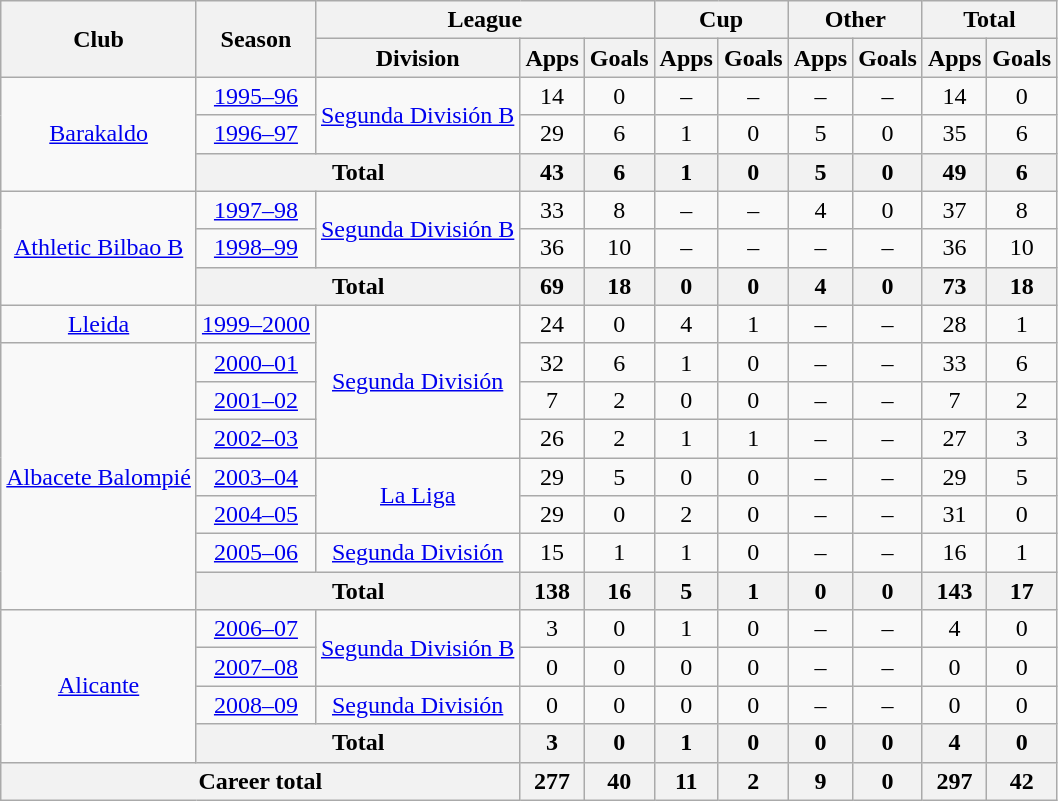<table class="wikitable" style="text-align: center;">
<tr>
<th rowspan="2">Club</th>
<th rowspan="2">Season</th>
<th colspan="3">League</th>
<th colspan="2">Cup</th>
<th colspan="2">Other</th>
<th colspan="2">Total</th>
</tr>
<tr>
<th>Division</th>
<th>Apps</th>
<th>Goals</th>
<th>Apps</th>
<th>Goals</th>
<th>Apps</th>
<th>Goals</th>
<th>Apps</th>
<th>Goals</th>
</tr>
<tr>
<td rowspan="3" valign="center"><a href='#'>Barakaldo</a></td>
<td><a href='#'>1995–96</a></td>
<td rowspan="2"><a href='#'>Segunda División B</a></td>
<td>14</td>
<td>0</td>
<td>–</td>
<td>–</td>
<td>–</td>
<td>–</td>
<td>14</td>
<td>0</td>
</tr>
<tr>
<td><a href='#'>1996–97</a></td>
<td>29</td>
<td>6</td>
<td>1</td>
<td>0</td>
<td>5</td>
<td>0</td>
<td>35</td>
<td>6</td>
</tr>
<tr>
<th colspan="2">Total</th>
<th>43</th>
<th>6</th>
<th>1</th>
<th>0</th>
<th>5</th>
<th>0</th>
<th>49</th>
<th>6</th>
</tr>
<tr>
<td rowspan="3" valign="center"><a href='#'>Athletic Bilbao B</a></td>
<td><a href='#'>1997–98</a></td>
<td rowspan="2"><a href='#'>Segunda División B</a></td>
<td>33</td>
<td>8</td>
<td>–</td>
<td>–</td>
<td>4</td>
<td>0</td>
<td>37</td>
<td>8</td>
</tr>
<tr>
<td><a href='#'>1998–99</a></td>
<td>36</td>
<td>10</td>
<td>–</td>
<td>–</td>
<td>–</td>
<td>–</td>
<td>36</td>
<td>10</td>
</tr>
<tr>
<th colspan="2">Total</th>
<th>69</th>
<th>18</th>
<th>0</th>
<th>0</th>
<th>4</th>
<th>0</th>
<th>73</th>
<th>18</th>
</tr>
<tr>
<td valign="center"><a href='#'>Lleida</a></td>
<td><a href='#'>1999–2000</a></td>
<td rowspan="4"><a href='#'>Segunda División</a></td>
<td>24</td>
<td>0</td>
<td>4</td>
<td>1</td>
<td>–</td>
<td>–</td>
<td>28</td>
<td>1</td>
</tr>
<tr>
<td rowspan="7" valign="center"><a href='#'>Albacete Balompié</a></td>
<td><a href='#'>2000–01</a></td>
<td>32</td>
<td>6</td>
<td>1</td>
<td>0</td>
<td>–</td>
<td>–</td>
<td>33</td>
<td>6</td>
</tr>
<tr>
<td><a href='#'>2001–02</a></td>
<td>7</td>
<td>2</td>
<td>0</td>
<td>0</td>
<td>–</td>
<td>–</td>
<td>7</td>
<td>2</td>
</tr>
<tr>
<td><a href='#'>2002–03</a></td>
<td>26</td>
<td>2</td>
<td>1</td>
<td>1</td>
<td>–</td>
<td>–</td>
<td>27</td>
<td>3</td>
</tr>
<tr>
<td><a href='#'>2003–04</a></td>
<td rowspan="2"><a href='#'>La Liga</a></td>
<td>29</td>
<td>5</td>
<td>0</td>
<td>0</td>
<td>–</td>
<td>–</td>
<td>29</td>
<td>5</td>
</tr>
<tr>
<td><a href='#'>2004–05</a></td>
<td>29</td>
<td>0</td>
<td>2</td>
<td>0</td>
<td>–</td>
<td>–</td>
<td>31</td>
<td>0</td>
</tr>
<tr>
<td><a href='#'>2005–06</a></td>
<td><a href='#'>Segunda División</a></td>
<td>15</td>
<td>1</td>
<td>1</td>
<td>0</td>
<td>–</td>
<td>–</td>
<td>16</td>
<td>1</td>
</tr>
<tr>
<th colspan="2">Total</th>
<th>138</th>
<th>16</th>
<th>5</th>
<th>1</th>
<th>0</th>
<th>0</th>
<th>143</th>
<th>17</th>
</tr>
<tr>
<td rowspan="4" valign="center"><a href='#'>Alicante</a></td>
<td><a href='#'>2006–07</a></td>
<td rowspan="2"><a href='#'>Segunda División B</a></td>
<td>3</td>
<td>0</td>
<td>1</td>
<td>0</td>
<td>–</td>
<td>–</td>
<td>4</td>
<td>0</td>
</tr>
<tr>
<td><a href='#'>2007–08</a></td>
<td>0</td>
<td>0</td>
<td>0</td>
<td>0</td>
<td>–</td>
<td>–</td>
<td>0</td>
<td>0</td>
</tr>
<tr>
<td><a href='#'>2008–09</a></td>
<td><a href='#'>Segunda División</a></td>
<td>0</td>
<td>0</td>
<td>0</td>
<td>0</td>
<td>–</td>
<td>–</td>
<td>0</td>
<td>0</td>
</tr>
<tr>
<th colspan="2">Total</th>
<th>3</th>
<th>0</th>
<th>1</th>
<th>0</th>
<th>0</th>
<th>0</th>
<th>4</th>
<th>0</th>
</tr>
<tr>
<th colspan="3">Career total</th>
<th>277</th>
<th>40</th>
<th>11</th>
<th>2</th>
<th>9</th>
<th>0</th>
<th>297</th>
<th>42</th>
</tr>
</table>
